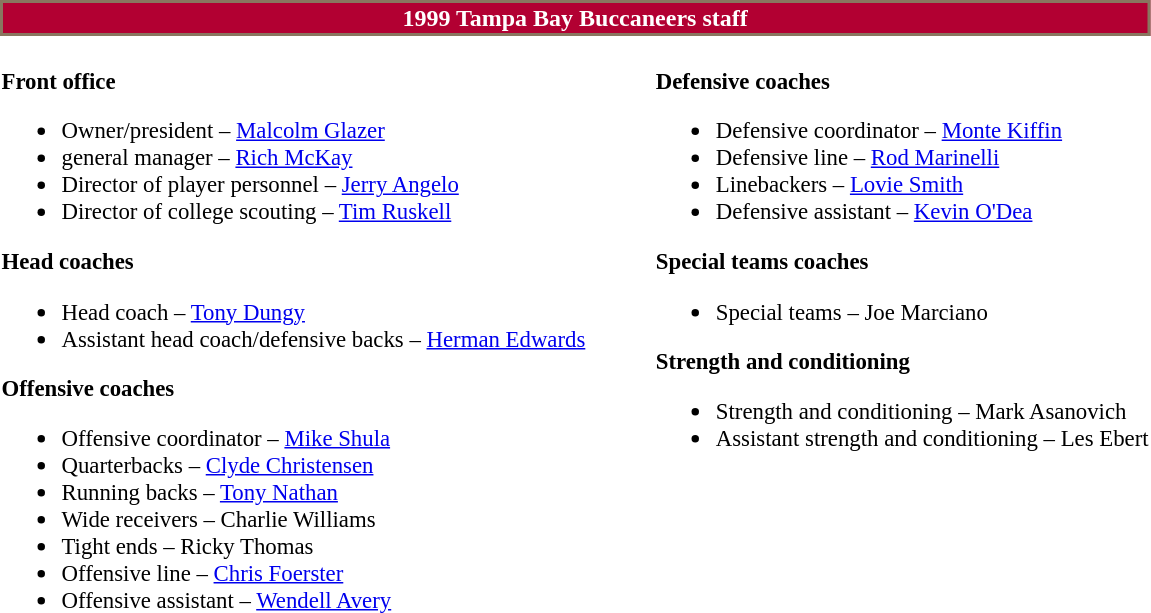<table class="toccolours" style="text-align: left;">
<tr>
<th colspan="7" style="background-color: #B20032; color: #FFFFFF; border: 2px solid #89765F; text-align: center;"><strong>1999 Tampa Bay Buccaneers staff</strong></th>
</tr>
<tr>
<td style="font-size: 95%;" valign="top"><br><strong>Front office</strong><ul><li>Owner/president – <a href='#'>Malcolm Glazer</a></li><li>general manager – <a href='#'>Rich McKay</a></li><li>Director of player personnel – <a href='#'>Jerry Angelo</a></li><li>Director of college scouting – <a href='#'>Tim Ruskell</a></li></ul><strong>Head coaches</strong><ul><li>Head coach – <a href='#'>Tony Dungy</a></li><li>Assistant head coach/defensive backs – <a href='#'>Herman Edwards</a></li></ul><strong>Offensive coaches</strong><ul><li>Offensive coordinator – <a href='#'>Mike Shula</a></li><li>Quarterbacks – <a href='#'>Clyde Christensen</a></li><li>Running backs – <a href='#'>Tony Nathan</a></li><li>Wide receivers – Charlie Williams</li><li>Tight ends – Ricky Thomas</li><li>Offensive line – <a href='#'>Chris Foerster</a></li><li>Offensive assistant – <a href='#'>Wendell Avery</a></li></ul></td>
<td width="35"> </td>
<td valign="top"></td>
<td style="font-size: 95%;" valign="top"><br><strong>Defensive coaches</strong><ul><li>Defensive coordinator – <a href='#'>Monte Kiffin</a></li><li>Defensive line – <a href='#'>Rod Marinelli</a></li><li>Linebackers – <a href='#'>Lovie Smith</a></li><li>Defensive assistant – <a href='#'>Kevin O'Dea</a></li></ul><strong>Special teams coaches</strong><ul><li>Special teams – Joe Marciano</li></ul><strong>Strength and conditioning</strong><ul><li>Strength and conditioning – Mark Asanovich</li><li>Assistant strength and conditioning – Les Ebert</li></ul></td>
</tr>
</table>
